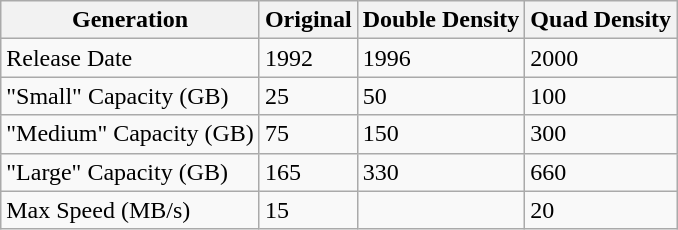<table class="wikitable" style="margin-left: 1em;">
<tr>
<th>Generation</th>
<th>Original</th>
<th>Double Density</th>
<th>Quad Density</th>
</tr>
<tr>
<td>Release Date</td>
<td>1992</td>
<td>1996</td>
<td>2000</td>
</tr>
<tr>
<td>"Small" Capacity (GB)</td>
<td>25</td>
<td>50</td>
<td>100</td>
</tr>
<tr>
<td>"Medium" Capacity (GB)</td>
<td>75</td>
<td>150</td>
<td>300</td>
</tr>
<tr>
<td>"Large" Capacity (GB)</td>
<td>165</td>
<td>330</td>
<td>660</td>
</tr>
<tr>
<td>Max Speed (MB/s)</td>
<td>15</td>
<td></td>
<td>20</td>
</tr>
</table>
